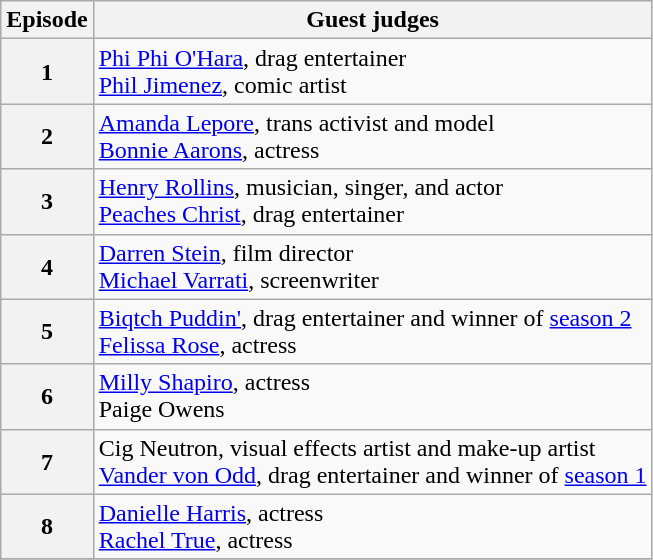<table class="wikitable">
<tr>
<th>Episode</th>
<th>Guest judges</th>
</tr>
<tr>
<th>1</th>
<td><a href='#'>Phi Phi O'Hara</a>, drag entertainer<br><a href='#'>Phil Jimenez</a>, comic artist</td>
</tr>
<tr>
<th>2</th>
<td><a href='#'>Amanda Lepore</a>, trans activist and model<br><a href='#'>Bonnie Aarons</a>, actress</td>
</tr>
<tr>
<th>3</th>
<td><a href='#'>Henry Rollins</a>, musician, singer, and actor<br><a href='#'>Peaches Christ</a>, drag entertainer</td>
</tr>
<tr>
<th>4</th>
<td><a href='#'>Darren Stein</a>, film director<br><a href='#'>Michael Varrati</a>, screenwriter</td>
</tr>
<tr>
<th>5</th>
<td><a href='#'>Biqtch Puddin'</a>, drag entertainer and winner of <a href='#'>season 2</a><br><a href='#'>Felissa Rose</a>, actress</td>
</tr>
<tr>
<th>6</th>
<td><a href='#'>Milly Shapiro</a>, actress<br>Paige Owens</td>
</tr>
<tr>
<th>7</th>
<td>Cig Neutron, visual effects artist and make-up artist<br><a href='#'>Vander von Odd</a>, drag entertainer and winner of <a href='#'>season 1</a></td>
</tr>
<tr>
<th>8</th>
<td><a href='#'>Danielle Harris</a>, actress<br><a href='#'>Rachel True</a>, actress</td>
</tr>
<tr>
</tr>
</table>
